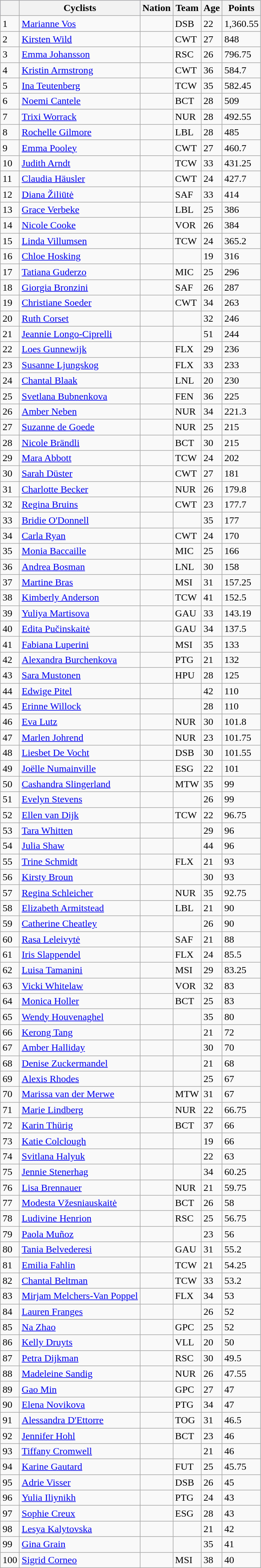<table class="wikitable sortable">
<tr style=background:#ccccff;>
<th></th>
<th>Cyclists</th>
<th>Nation</th>
<th>Team</th>
<th>Age</th>
<th>Points</th>
</tr>
<tr>
<td>1</td>
<td><a href='#'>Marianne Vos</a></td>
<td></td>
<td>DSB</td>
<td>22</td>
<td>1,360.55</td>
</tr>
<tr>
<td>2</td>
<td><a href='#'>Kirsten Wild</a></td>
<td></td>
<td>CWT</td>
<td>27</td>
<td>848</td>
</tr>
<tr>
<td>3</td>
<td><a href='#'>Emma Johansson</a></td>
<td></td>
<td>RSC</td>
<td>26</td>
<td>796.75</td>
</tr>
<tr>
<td>4</td>
<td><a href='#'>Kristin Armstrong</a></td>
<td></td>
<td>CWT</td>
<td>36</td>
<td>584.7</td>
</tr>
<tr>
<td>5</td>
<td><a href='#'>Ina Teutenberg</a></td>
<td></td>
<td>TCW</td>
<td>35</td>
<td>582.45</td>
</tr>
<tr>
<td>6</td>
<td><a href='#'>Noemi Cantele</a></td>
<td></td>
<td>BCT</td>
<td>28</td>
<td>509</td>
</tr>
<tr>
<td>7</td>
<td><a href='#'>Trixi Worrack</a></td>
<td></td>
<td>NUR</td>
<td>28</td>
<td>492.55</td>
</tr>
<tr>
<td>8</td>
<td><a href='#'>Rochelle Gilmore</a></td>
<td></td>
<td>LBL</td>
<td>28</td>
<td>485</td>
</tr>
<tr>
<td>9</td>
<td><a href='#'>Emma Pooley</a></td>
<td></td>
<td>CWT</td>
<td>27</td>
<td>460.7</td>
</tr>
<tr>
<td>10</td>
<td><a href='#'>Judith Arndt</a></td>
<td></td>
<td>TCW</td>
<td>33</td>
<td>431.25</td>
</tr>
<tr>
<td>11</td>
<td><a href='#'>Claudia Häusler</a></td>
<td></td>
<td>CWT</td>
<td>24</td>
<td>427.7</td>
</tr>
<tr>
<td>12</td>
<td><a href='#'>Diana Žiliūtė</a></td>
<td></td>
<td>SAF</td>
<td>33</td>
<td>414</td>
</tr>
<tr>
<td>13</td>
<td><a href='#'>Grace Verbeke</a></td>
<td></td>
<td>LBL</td>
<td>25</td>
<td>386</td>
</tr>
<tr>
<td>14</td>
<td><a href='#'>Nicole Cooke</a></td>
<td></td>
<td>VOR</td>
<td>26</td>
<td>384</td>
</tr>
<tr>
<td>15</td>
<td><a href='#'>Linda Villumsen</a></td>
<td></td>
<td>TCW</td>
<td>24</td>
<td>365.2</td>
</tr>
<tr>
<td>16</td>
<td><a href='#'>Chloe Hosking</a></td>
<td></td>
<td></td>
<td>19</td>
<td>316</td>
</tr>
<tr>
<td>17</td>
<td><a href='#'>Tatiana Guderzo</a></td>
<td></td>
<td>MIC</td>
<td>25</td>
<td>296</td>
</tr>
<tr>
<td>18</td>
<td><a href='#'>Giorgia Bronzini</a></td>
<td></td>
<td>SAF</td>
<td>26</td>
<td>287</td>
</tr>
<tr>
<td>19</td>
<td><a href='#'>Christiane Soeder</a></td>
<td></td>
<td>CWT</td>
<td>34</td>
<td>263</td>
</tr>
<tr>
<td>20</td>
<td><a href='#'>Ruth Corset</a></td>
<td></td>
<td></td>
<td>32</td>
<td>246</td>
</tr>
<tr>
<td>21</td>
<td><a href='#'>Jeannie Longo-Ciprelli</a></td>
<td></td>
<td></td>
<td>51</td>
<td>244</td>
</tr>
<tr>
<td>22</td>
<td><a href='#'>Loes Gunnewijk</a></td>
<td></td>
<td>FLX</td>
<td>29</td>
<td>236</td>
</tr>
<tr>
<td>23</td>
<td><a href='#'>Susanne Ljungskog</a></td>
<td></td>
<td>FLX</td>
<td>33</td>
<td>233</td>
</tr>
<tr>
<td>24</td>
<td><a href='#'>Chantal Blaak</a></td>
<td></td>
<td>LNL</td>
<td>20</td>
<td>230</td>
</tr>
<tr>
<td>25</td>
<td><a href='#'>Svetlana Bubnenkova</a></td>
<td></td>
<td>FEN</td>
<td>36</td>
<td>225</td>
</tr>
<tr>
<td>26</td>
<td><a href='#'>Amber Neben</a></td>
<td></td>
<td>NUR</td>
<td>34</td>
<td>221.3</td>
</tr>
<tr>
<td>27</td>
<td><a href='#'>Suzanne de Goede</a></td>
<td></td>
<td>NUR</td>
<td>25</td>
<td>215</td>
</tr>
<tr>
<td>28</td>
<td><a href='#'>Nicole Brändli</a></td>
<td></td>
<td>BCT</td>
<td>30</td>
<td>215</td>
</tr>
<tr>
<td>29</td>
<td><a href='#'>Mara Abbott</a></td>
<td></td>
<td>TCW</td>
<td>24</td>
<td>202</td>
</tr>
<tr>
<td>30</td>
<td><a href='#'>Sarah Düster</a></td>
<td></td>
<td>CWT</td>
<td>27</td>
<td>181</td>
</tr>
<tr>
<td>31</td>
<td><a href='#'>Charlotte Becker</a></td>
<td></td>
<td>NUR</td>
<td>26</td>
<td>179.8</td>
</tr>
<tr>
<td>32</td>
<td><a href='#'>Regina Bruins</a></td>
<td></td>
<td>CWT</td>
<td>23</td>
<td>177.7</td>
</tr>
<tr>
<td>33</td>
<td><a href='#'>Bridie O'Donnell</a></td>
<td></td>
<td></td>
<td>35</td>
<td>177</td>
</tr>
<tr>
<td>34</td>
<td><a href='#'>Carla Ryan</a></td>
<td></td>
<td>CWT</td>
<td>24</td>
<td>170</td>
</tr>
<tr>
<td>35</td>
<td><a href='#'>Monia Baccaille</a></td>
<td></td>
<td>MIC</td>
<td>25</td>
<td>166</td>
</tr>
<tr>
<td>36</td>
<td><a href='#'>Andrea Bosman</a></td>
<td></td>
<td>LNL</td>
<td>30</td>
<td>158</td>
</tr>
<tr>
<td>37</td>
<td><a href='#'>Martine Bras</a></td>
<td></td>
<td>MSI</td>
<td>31</td>
<td>157.25</td>
</tr>
<tr>
<td>38</td>
<td><a href='#'>Kimberly Anderson</a></td>
<td></td>
<td>TCW</td>
<td>41</td>
<td>152.5</td>
</tr>
<tr>
<td>39</td>
<td><a href='#'>Yuliya Martisova</a></td>
<td></td>
<td>GAU</td>
<td>33</td>
<td>143.19</td>
</tr>
<tr>
<td>40</td>
<td><a href='#'>Edita Pučinskaitė</a></td>
<td></td>
<td>GAU</td>
<td>34</td>
<td>137.5</td>
</tr>
<tr>
<td>41</td>
<td><a href='#'>Fabiana Luperini</a></td>
<td></td>
<td>MSI</td>
<td>35</td>
<td>133</td>
</tr>
<tr>
<td>42</td>
<td><a href='#'>Alexandra Burchenkova</a></td>
<td></td>
<td>PTG</td>
<td>21</td>
<td>132</td>
</tr>
<tr>
<td>43</td>
<td><a href='#'>Sara Mustonen</a></td>
<td></td>
<td>HPU</td>
<td>28</td>
<td>125</td>
</tr>
<tr>
<td>44</td>
<td><a href='#'>Edwige Pitel</a></td>
<td></td>
<td></td>
<td>42</td>
<td>110</td>
</tr>
<tr>
<td>45</td>
<td><a href='#'>Erinne Willock</a></td>
<td></td>
<td></td>
<td>28</td>
<td>110</td>
</tr>
<tr>
<td>46</td>
<td><a href='#'>Eva Lutz</a></td>
<td></td>
<td>NUR</td>
<td>30</td>
<td>101.8</td>
</tr>
<tr>
<td>47</td>
<td><a href='#'>Marlen Johrend</a></td>
<td></td>
<td>NUR</td>
<td>23</td>
<td>101.75</td>
</tr>
<tr>
<td>48</td>
<td><a href='#'>Liesbet De Vocht</a></td>
<td></td>
<td>DSB</td>
<td>30</td>
<td>101.55</td>
</tr>
<tr>
<td>49</td>
<td><a href='#'>Joëlle Numainville</a></td>
<td></td>
<td>ESG</td>
<td>22</td>
<td>101</td>
</tr>
<tr>
<td>50</td>
<td><a href='#'>Cashandra Slingerland</a></td>
<td></td>
<td>MTW</td>
<td>35</td>
<td>99</td>
</tr>
<tr>
<td>51</td>
<td><a href='#'>Evelyn Stevens</a></td>
<td></td>
<td></td>
<td>26</td>
<td>99</td>
</tr>
<tr>
<td>52</td>
<td><a href='#'>Ellen van Dijk</a></td>
<td></td>
<td>TCW</td>
<td>22</td>
<td>96.75</td>
</tr>
<tr>
<td>53</td>
<td><a href='#'>Tara Whitten</a></td>
<td></td>
<td></td>
<td>29</td>
<td>96</td>
</tr>
<tr>
<td>54</td>
<td><a href='#'>Julia Shaw</a></td>
<td></td>
<td></td>
<td>44</td>
<td>96</td>
</tr>
<tr>
<td>55</td>
<td><a href='#'>Trine Schmidt</a></td>
<td></td>
<td>FLX</td>
<td>21</td>
<td>93</td>
</tr>
<tr>
<td>56</td>
<td><a href='#'>Kirsty Broun</a></td>
<td></td>
<td></td>
<td>30</td>
<td>93</td>
</tr>
<tr>
<td>57</td>
<td><a href='#'>Regina Schleicher</a></td>
<td></td>
<td>NUR</td>
<td>35</td>
<td>92.75</td>
</tr>
<tr>
<td>58</td>
<td><a href='#'>Elizabeth Armitstead</a></td>
<td></td>
<td>LBL</td>
<td>21</td>
<td>90</td>
</tr>
<tr>
<td>59</td>
<td><a href='#'>Catherine Cheatley</a></td>
<td></td>
<td></td>
<td>26</td>
<td>90</td>
</tr>
<tr>
<td>60</td>
<td><a href='#'>Rasa Leleivytė</a></td>
<td></td>
<td>SAF</td>
<td>21</td>
<td>88</td>
</tr>
<tr>
<td>61</td>
<td><a href='#'>Iris Slappendel</a></td>
<td></td>
<td>FLX</td>
<td>24</td>
<td>85.5</td>
</tr>
<tr>
<td>62</td>
<td><a href='#'>Luisa Tamanini</a></td>
<td></td>
<td>MSI</td>
<td>29</td>
<td>83.25</td>
</tr>
<tr>
<td>63</td>
<td><a href='#'>Vicki Whitelaw</a></td>
<td></td>
<td>VOR</td>
<td>32</td>
<td>83</td>
</tr>
<tr>
<td>64</td>
<td><a href='#'>Monica Holler</a></td>
<td></td>
<td>BCT</td>
<td>25</td>
<td>83</td>
</tr>
<tr>
<td>65</td>
<td><a href='#'>Wendy Houvenaghel</a></td>
<td></td>
<td></td>
<td>35</td>
<td>80</td>
</tr>
<tr>
<td>66</td>
<td><a href='#'>Kerong Tang</a></td>
<td></td>
<td></td>
<td>21</td>
<td>72</td>
</tr>
<tr>
<td>67</td>
<td><a href='#'>Amber Halliday</a></td>
<td></td>
<td></td>
<td>30</td>
<td>70</td>
</tr>
<tr>
<td>68</td>
<td><a href='#'>Denise Zuckermandel</a></td>
<td></td>
<td></td>
<td>21</td>
<td>68</td>
</tr>
<tr>
<td>69</td>
<td><a href='#'>Alexis Rhodes</a></td>
<td></td>
<td></td>
<td>25</td>
<td>67</td>
</tr>
<tr>
<td>70</td>
<td><a href='#'>Marissa van der Merwe</a></td>
<td></td>
<td>MTW</td>
<td>31</td>
<td>67</td>
</tr>
<tr>
<td>71</td>
<td><a href='#'>Marie Lindberg</a></td>
<td></td>
<td>NUR</td>
<td>22</td>
<td>66.75</td>
</tr>
<tr>
<td>72</td>
<td><a href='#'>Karin Thürig</a></td>
<td></td>
<td>BCT</td>
<td>37</td>
<td>66</td>
</tr>
<tr>
<td>73</td>
<td><a href='#'>Katie Colclough</a></td>
<td></td>
<td></td>
<td>19</td>
<td>66</td>
</tr>
<tr>
<td>74</td>
<td><a href='#'>Svitlana Halyuk</a></td>
<td></td>
<td></td>
<td>22</td>
<td>63</td>
</tr>
<tr>
<td>75</td>
<td><a href='#'>Jennie Stenerhag</a></td>
<td></td>
<td></td>
<td>34</td>
<td>60.25</td>
</tr>
<tr>
<td>76</td>
<td><a href='#'>Lisa Brennauer</a></td>
<td></td>
<td>NUR</td>
<td>21</td>
<td>59.75</td>
</tr>
<tr>
<td>77</td>
<td><a href='#'>Modesta Vžesniauskaitė</a></td>
<td></td>
<td>BCT</td>
<td>26</td>
<td>58</td>
</tr>
<tr>
<td>78</td>
<td><a href='#'>Ludivine Henrion</a></td>
<td></td>
<td>RSC</td>
<td>25</td>
<td>56.75</td>
</tr>
<tr>
<td>79</td>
<td><a href='#'>Paola Muñoz</a></td>
<td></td>
<td></td>
<td>23</td>
<td>56</td>
</tr>
<tr>
<td>80</td>
<td><a href='#'>Tania Belvederesi</a></td>
<td></td>
<td>GAU</td>
<td>31</td>
<td>55.2</td>
</tr>
<tr>
<td>81</td>
<td><a href='#'>Emilia Fahlin</a></td>
<td></td>
<td>TCW</td>
<td>21</td>
<td>54.25</td>
</tr>
<tr>
<td>82</td>
<td><a href='#'>Chantal Beltman</a></td>
<td></td>
<td>TCW</td>
<td>33</td>
<td>53.2</td>
</tr>
<tr>
<td>83</td>
<td><a href='#'>Mirjam Melchers-Van Poppel</a></td>
<td></td>
<td>FLX</td>
<td>34</td>
<td>53</td>
</tr>
<tr>
<td>84</td>
<td><a href='#'>Lauren Franges</a></td>
<td></td>
<td></td>
<td>26</td>
<td>52</td>
</tr>
<tr>
<td>85</td>
<td><a href='#'>Na Zhao</a></td>
<td></td>
<td>GPC</td>
<td>25</td>
<td>52</td>
</tr>
<tr>
<td>86</td>
<td><a href='#'>Kelly Druyts</a></td>
<td></td>
<td>VLL</td>
<td>20</td>
<td>50</td>
</tr>
<tr>
<td>87</td>
<td><a href='#'>Petra Dijkman</a></td>
<td></td>
<td>RSC</td>
<td>30</td>
<td>49.5</td>
</tr>
<tr>
<td>88</td>
<td><a href='#'>Madeleine Sandig</a></td>
<td></td>
<td>NUR</td>
<td>26</td>
<td>47.55</td>
</tr>
<tr>
<td>89</td>
<td><a href='#'>Gao Min</a></td>
<td></td>
<td>GPC</td>
<td>27</td>
<td>47</td>
</tr>
<tr>
<td>90</td>
<td><a href='#'>Elena Novikova</a></td>
<td></td>
<td>PTG</td>
<td>34</td>
<td>47</td>
</tr>
<tr>
<td>91</td>
<td><a href='#'>Alessandra D'Ettorre</a></td>
<td></td>
<td>TOG</td>
<td>31</td>
<td>46.5</td>
</tr>
<tr>
<td>92</td>
<td><a href='#'>Jennifer Hohl</a></td>
<td></td>
<td>BCT</td>
<td>23</td>
<td>46</td>
</tr>
<tr>
<td>93</td>
<td><a href='#'>Tiffany Cromwell</a></td>
<td></td>
<td></td>
<td>21</td>
<td>46</td>
</tr>
<tr>
<td>94</td>
<td><a href='#'>Karine Gautard</a></td>
<td></td>
<td>FUT</td>
<td>25</td>
<td>45.75</td>
</tr>
<tr>
<td>95</td>
<td><a href='#'>Adrie Visser</a></td>
<td></td>
<td>DSB</td>
<td>26</td>
<td>45</td>
</tr>
<tr>
<td>96</td>
<td><a href='#'>Yulia Iliynikh</a></td>
<td></td>
<td>PTG</td>
<td>24</td>
<td>43</td>
</tr>
<tr>
<td>97</td>
<td><a href='#'>Sophie Creux</a></td>
<td></td>
<td>ESG</td>
<td>28</td>
<td>43</td>
</tr>
<tr>
<td>98</td>
<td><a href='#'>Lesya Kalytovska</a></td>
<td></td>
<td></td>
<td>21</td>
<td>42</td>
</tr>
<tr>
<td>99</td>
<td><a href='#'>Gina Grain</a></td>
<td></td>
<td></td>
<td>35</td>
<td>41</td>
</tr>
<tr>
<td>100</td>
<td><a href='#'>Sigrid Corneo</a></td>
<td></td>
<td>MSI</td>
<td>38</td>
<td>40</td>
</tr>
</table>
